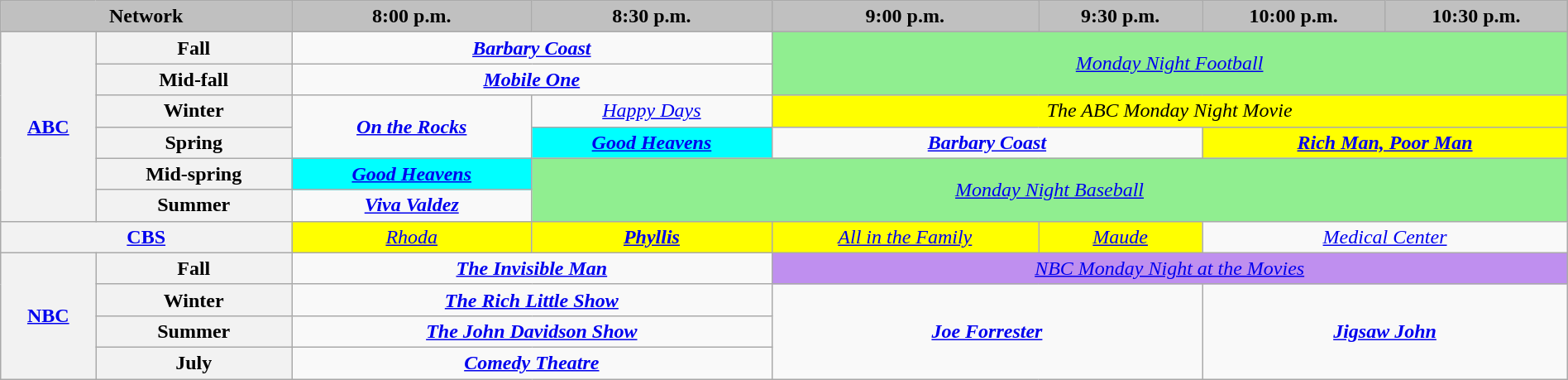<table class="wikitable" style="width:100%;margin-right:0;text-align:center">
<tr>
<th colspan="2" style="background-color:#C0C0C0;text-align:center">Network</th>
<th style="background-color:#C0C0C0;text-align:center">8:00 p.m.</th>
<th style="background-color:#C0C0C0;text-align:center">8:30 p.m.</th>
<th style="background-color:#C0C0C0;text-align:center">9:00 p.m.</th>
<th style="background-color:#C0C0C0;text-align:center">9:30 p.m.</th>
<th style="background-color:#C0C0C0;text-align:center">10:00 p.m.</th>
<th style="background-color:#C0C0C0;text-align:center">10:30 p.m.</th>
</tr>
<tr>
<th rowspan="6" bgcolor="#C0C0C0"><a href='#'>ABC</a></th>
<th>Fall</th>
<td colspan="2"><strong><em><a href='#'>Barbary Coast</a></em></strong></td>
<td colspan="4" rowspan="2" style="background:lightgreen;"><em><a href='#'>Monday Night Football</a></em></td>
</tr>
<tr>
<th>Mid-fall</th>
<td colspan="2"><strong><em><a href='#'>Mobile One</a></em></strong></td>
</tr>
<tr>
<th>Winter</th>
<td rowspan="2"><strong><em><a href='#'>On the Rocks</a></em></strong></td>
<td><em><a href='#'>Happy Days</a></em></td>
<td colspan="4" style="background:#FFFF00;"><em>The ABC Monday Night Movie</em> </td>
</tr>
<tr>
<th>Spring</th>
<td style="background:#00FFFF;"><strong><em><a href='#'>Good Heavens</a></em></strong> </td>
<td colspan="2"><strong><em><a href='#'>Barbary Coast</a></em></strong></td>
<td colspan="2" style="background:#FFFF00;"><strong><em><a href='#'>Rich Man, Poor Man</a></em></strong> </td>
</tr>
<tr>
<th>Mid-spring</th>
<td style="background:#00FFFF;"><strong><em><a href='#'>Good Heavens</a></em></strong> </td>
<td colspan="5" rowspan="2" style="background:lightgreen;"><em><a href='#'>Monday Night Baseball</a></em></td>
</tr>
<tr>
<th>Summer</th>
<td><strong><em><a href='#'>Viva Valdez</a></em></strong></td>
</tr>
<tr>
<th colspan="2"><a href='#'>CBS</a></th>
<td style="background:#FFFF00;"><em><a href='#'>Rhoda</a></em> </td>
<td style="background:#FFFF00;"><strong><em><a href='#'>Phyllis</a></em></strong> </td>
<td style="background:#FFFF00;"><em><a href='#'>All in the Family</a></em> </td>
<td style="background:#FFFF00;"><em><a href='#'>Maude</a></em> </td>
<td colspan="2"><em><a href='#'>Medical Center</a></em></td>
</tr>
<tr>
<th rowspan="4"><a href='#'>NBC</a></th>
<th>Fall</th>
<td colspan="2"><strong><em><a href='#'>The Invisible Man</a></em></strong></td>
<td colspan="5" style="background:#bf8fef;"><em><a href='#'>NBC Monday Night at the Movies</a></em></td>
</tr>
<tr>
<th>Winter</th>
<td colspan="2"><strong><em><a href='#'>The Rich Little Show</a></em></strong></td>
<td colspan="2" rowspan="3"><strong><em><a href='#'>Joe Forrester</a></em></strong></td>
<td colspan="2" rowspan="3"><strong><em><a href='#'>Jigsaw John</a></em></strong></td>
</tr>
<tr>
<th>Summer</th>
<td colspan="2"><strong><em><a href='#'>The John Davidson Show</a></em></strong></td>
</tr>
<tr>
<th>July</th>
<td colspan="2"><strong><em><a href='#'>Comedy Theatre</a></em></strong></td>
</tr>
</table>
